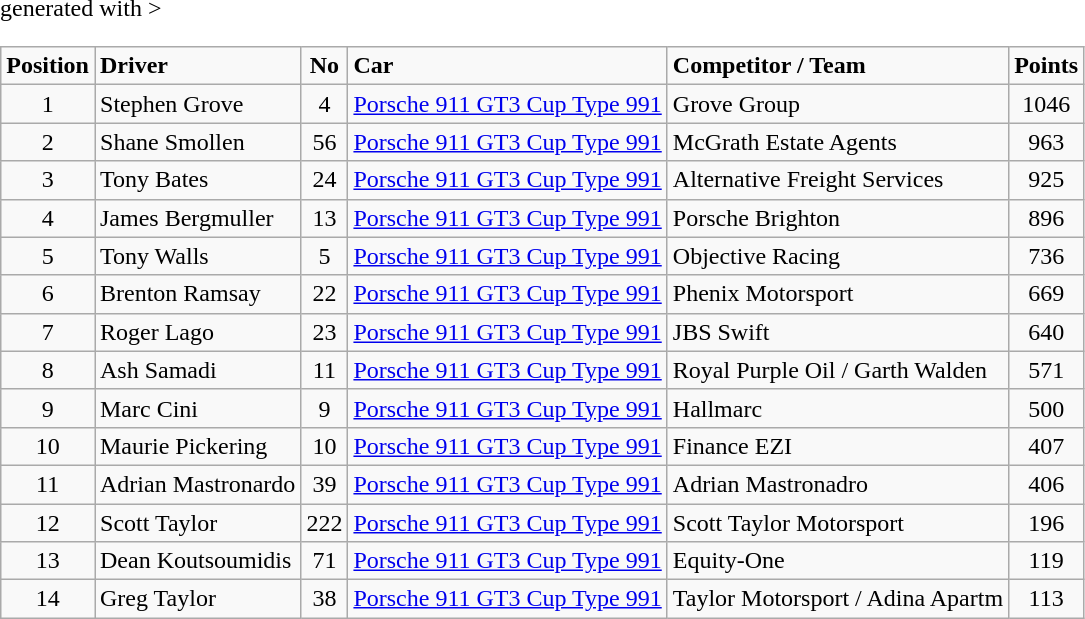<table class="wikitable" <hiddentext>generated with >
<tr style="font-weight:bold">
<td height="14" align="center">Position</td>
<td>Driver</td>
<td align="center">No</td>
<td>Car</td>
<td>Competitor / Team</td>
<td align="center">Points</td>
</tr>
<tr>
<td height="14" align="center">1</td>
<td>Stephen Grove</td>
<td align="center">4</td>
<td><a href='#'>Porsche 911 GT3 Cup Type 991</a></td>
<td>Grove Group</td>
<td align="center">1046</td>
</tr>
<tr>
<td height="14" align="center">2</td>
<td>Shane Smollen</td>
<td align="center">56</td>
<td><a href='#'>Porsche 911 GT3 Cup Type 991</a></td>
<td>McGrath Estate Agents</td>
<td align="center">963</td>
</tr>
<tr>
<td height="14" align="center">3</td>
<td>Tony Bates</td>
<td align="center">24</td>
<td><a href='#'>Porsche 911 GT3 Cup Type 991</a></td>
<td>Alternative Freight Services</td>
<td align="center">925</td>
</tr>
<tr>
<td height="14" align="center">4</td>
<td>James Bergmuller</td>
<td align="center">13</td>
<td><a href='#'>Porsche 911 GT3 Cup Type 991</a></td>
<td>Porsche Brighton</td>
<td align="center">896</td>
</tr>
<tr>
<td height="14" align="center">5</td>
<td>Tony Walls</td>
<td align="center">5</td>
<td><a href='#'>Porsche 911 GT3 Cup Type 991</a></td>
<td>Objective Racing</td>
<td align="center">736</td>
</tr>
<tr>
<td height="14" align="center">6</td>
<td>Brenton Ramsay</td>
<td align="center">22</td>
<td><a href='#'>Porsche 911 GT3 Cup Type 991</a></td>
<td>Phenix Motorsport</td>
<td align="center">669</td>
</tr>
<tr>
<td height="14" align="center">7</td>
<td>Roger Lago</td>
<td align="center">23</td>
<td><a href='#'>Porsche 911 GT3 Cup Type 991</a></td>
<td>JBS Swift</td>
<td align="center">640</td>
</tr>
<tr>
<td height="14" align="center">8</td>
<td>Ash Samadi</td>
<td align="center">11</td>
<td><a href='#'>Porsche 911 GT3 Cup Type 991</a></td>
<td>Royal Purple Oil / Garth Walden</td>
<td align="center">571</td>
</tr>
<tr>
<td height="14" align="center">9</td>
<td>Marc Cini</td>
<td align="center">9</td>
<td><a href='#'>Porsche 911 GT3 Cup Type 991</a></td>
<td>Hallmarc</td>
<td align="center">500</td>
</tr>
<tr>
<td height="14" align="center">10</td>
<td>Maurie Pickering</td>
<td align="center">10</td>
<td><a href='#'>Porsche 911 GT3 Cup Type 991</a></td>
<td>Finance EZI</td>
<td align="center">407</td>
</tr>
<tr>
<td height="14" align="center">11</td>
<td>Adrian Mastronardo</td>
<td align="center">39</td>
<td><a href='#'>Porsche 911 GT3 Cup Type 991</a></td>
<td>Adrian Mastronadro</td>
<td align="center">406</td>
</tr>
<tr>
<td height="14" align="center">12</td>
<td>Scott Taylor</td>
<td align="center">222</td>
<td><a href='#'>Porsche 911 GT3 Cup Type 991</a></td>
<td>Scott Taylor Motorsport</td>
<td align="center">196</td>
</tr>
<tr>
<td height="14" align="center">13</td>
<td>Dean Koutsoumidis</td>
<td align="center">71</td>
<td><a href='#'>Porsche 911 GT3 Cup Type 991</a></td>
<td>Equity-One</td>
<td align="center">119</td>
</tr>
<tr>
<td height="14" align="center">14</td>
<td>Greg Taylor</td>
<td align="center">38</td>
<td><a href='#'>Porsche 911 GT3 Cup Type 991</a></td>
<td>Taylor Motorsport / Adina Apartm</td>
<td align="center">113</td>
</tr>
</table>
